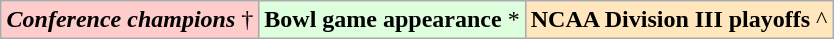<table class="wikitable" style="margin:1em auto;">
<tr>
<td bgcolor="#FFCCCC"><strong><em>Conference champions</em></strong> †</td>
<td bgcolor="#ddffdd"><strong>Bowl game appearance</strong> *</td>
<td bgcolor="#ffe6bd"><strong>NCAA Division III playoffs</strong> ^</td>
</tr>
</table>
